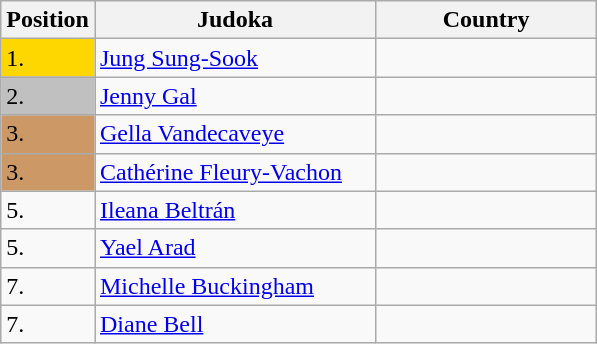<table class=wikitable>
<tr>
<th>Position</th>
<th width=180>Judoka</th>
<th width=140>Country</th>
</tr>
<tr>
<td bgcolor=gold>1.</td>
<td><a href='#'>Jung Sung-Sook</a></td>
<td></td>
</tr>
<tr>
<td bgcolor=silver>2.</td>
<td><a href='#'>Jenny Gal</a></td>
<td></td>
</tr>
<tr>
<td bgcolor=CC9966>3.</td>
<td><a href='#'>Gella Vandecaveye</a></td>
<td></td>
</tr>
<tr>
<td bgcolor=CC9966>3.</td>
<td><a href='#'>Cathérine Fleury-Vachon</a></td>
<td></td>
</tr>
<tr>
<td>5.</td>
<td><a href='#'>Ileana Beltrán</a></td>
<td></td>
</tr>
<tr>
<td>5.</td>
<td><a href='#'>Yael Arad</a></td>
<td></td>
</tr>
<tr>
<td>7.</td>
<td><a href='#'>Michelle Buckingham</a></td>
<td></td>
</tr>
<tr>
<td>7.</td>
<td><a href='#'>Diane Bell</a></td>
<td></td>
</tr>
</table>
